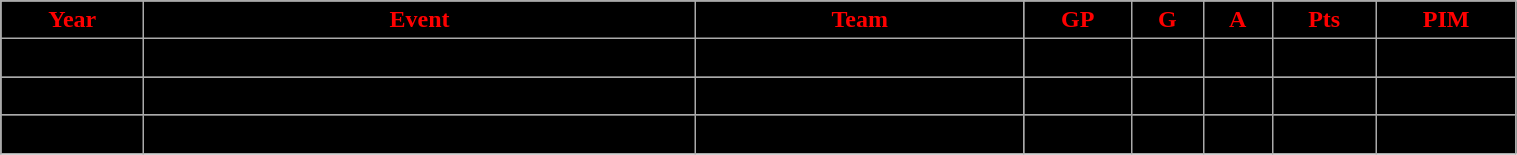<table class="wikitable" width="80%">
<tr align="center"  style="background:black;color:red;">
<td><strong>Year</strong></td>
<td><strong>Event</strong></td>
<td><strong>Team</strong></td>
<td><strong>GP</strong></td>
<td><strong>G</strong></td>
<td><strong>A</strong></td>
<td><strong>Pts</strong></td>
<td><strong>PIM</strong></td>
</tr>
<tr align="center" bgcolor=" ">
<td>2009</td>
<td>Under 18 Nationals</td>
<td>Ontario Blue</td>
<td>5</td>
<td>0</td>
<td>2</td>
<td>2</td>
<td>4</td>
</tr>
<tr align="center" bgcolor=" ">
<td>2011</td>
<td>IIHF Under 18 Worlds</td>
<td>Canada</td>
<td>4</td>
<td>1</td>
<td>2</td>
<td>3</td>
<td>2</td>
</tr>
<tr align="center" bgcolor=" ">
<td>2011</td>
<td>Canada Winter Games</td>
<td>Ontario</td>
<td>5</td>
<td>1</td>
<td>3</td>
<td>4</td>
<td>0</td>
</tr>
</table>
